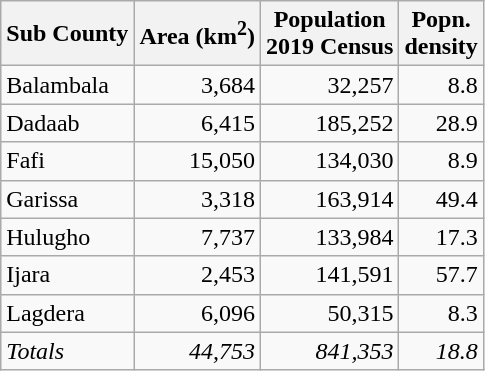<table class="wikitable">
<tr>
<th>Sub County</th>
<th>Area (km<sup>2</sup>)</th>
<th>Population<br>2019 Census</th>
<th>Popn.<br>density</th>
</tr>
<tr>
<td>Balambala</td>
<td align="right">3,684</td>
<td align="right">32,257</td>
<td align="right">8.8</td>
</tr>
<tr>
<td>Dadaab</td>
<td align="right">6,415</td>
<td align="right">185,252</td>
<td align="right">28.9</td>
</tr>
<tr>
<td>Fafi</td>
<td align="right">15,050</td>
<td align="right">134,030</td>
<td align="right">8.9</td>
</tr>
<tr>
<td>Garissa</td>
<td align="right">3,318</td>
<td align="right">163,914</td>
<td align="right">49.4</td>
</tr>
<tr>
<td>Hulugho</td>
<td align="right">7,737</td>
<td align="right">133,984</td>
<td align="right">17.3</td>
</tr>
<tr>
<td>Ijara</td>
<td align="right">2,453</td>
<td align="right">141,591</td>
<td align="right">57.7</td>
</tr>
<tr>
<td>Lagdera</td>
<td align="right">6,096</td>
<td align="right">50,315</td>
<td align="right">8.3</td>
</tr>
<tr>
<td><em>Totals</em></td>
<td align="right"><em>44,753</em></td>
<td align="right"><em>841,353</em></td>
<td align="right"><em>18.8</em></td>
</tr>
</table>
